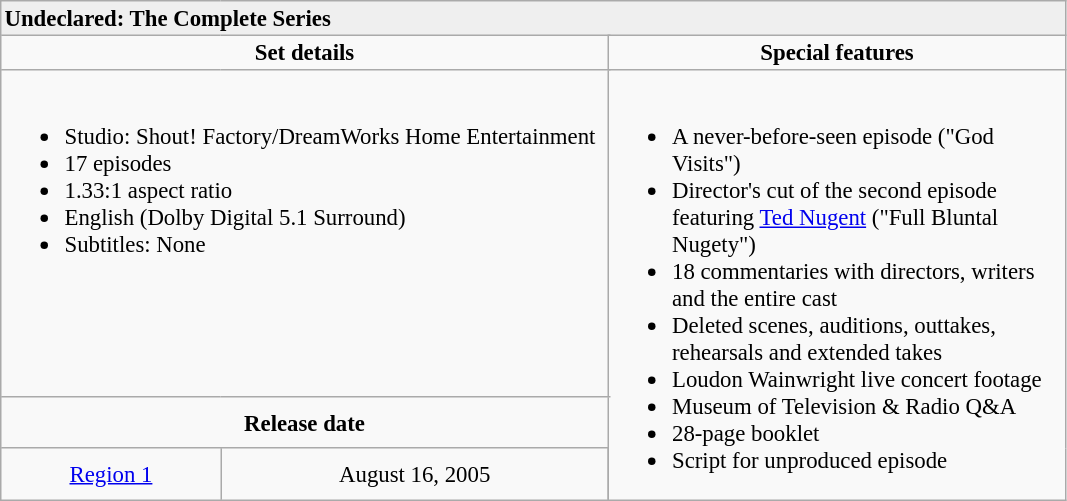<table border="2" cellpadding="2" cellspacing="0" style="margin: 0 1em 0 0; background: #f9f9f9; border: 1px #aaa solid; border-collapse: collapse; font-size: 95%;">
<tr style="background:#EFEFEF">
<td colspan="6"><strong>Undeclared: The Complete Series</strong></td>
</tr>
<tr style="vertical-align:top; text-align:center; text-align:center;">
<td style="width:400px;" colspan="3"><strong>Set details</strong></td>
<td style="width:300px; "><strong>Special features</strong></td>
</tr>
<tr valign="top">
<td colspan="3" style="text-align:left; width:400px;"><br><ul><li>Studio: Shout! Factory/DreamWorks Home Entertainment</li><li>17 episodes</li><li>1.33:1 aspect ratio</li><li>English (Dolby Digital 5.1 Surround)</li><li>Subtitles: None</li></ul></td>
<td rowspan="3" style="text-align:left; width:300px;"><br><ul><li>A never-before-seen episode ("God Visits")</li><li>Director's cut of the second episode featuring <a href='#'>Ted Nugent</a> ("Full Bluntal Nugety")</li><li>18 commentaries with directors, writers and the entire cast</li><li>Deleted scenes, auditions, outtakes, rehearsals and extended takes</li><li>Loudon Wainwright live concert footage</li><li>Museum of Television & Radio Q&A</li><li>28-page booklet</li><li>Script for unproduced episode</li></ul></td>
</tr>
<tr>
<td style="text-align:center;" colspan="3"><strong>Release date</strong></td>
</tr>
<tr style="text-align:center;">
<td><a href='#'>Region 1</a></td>
<td>August 16, 2005</td>
</tr>
</table>
